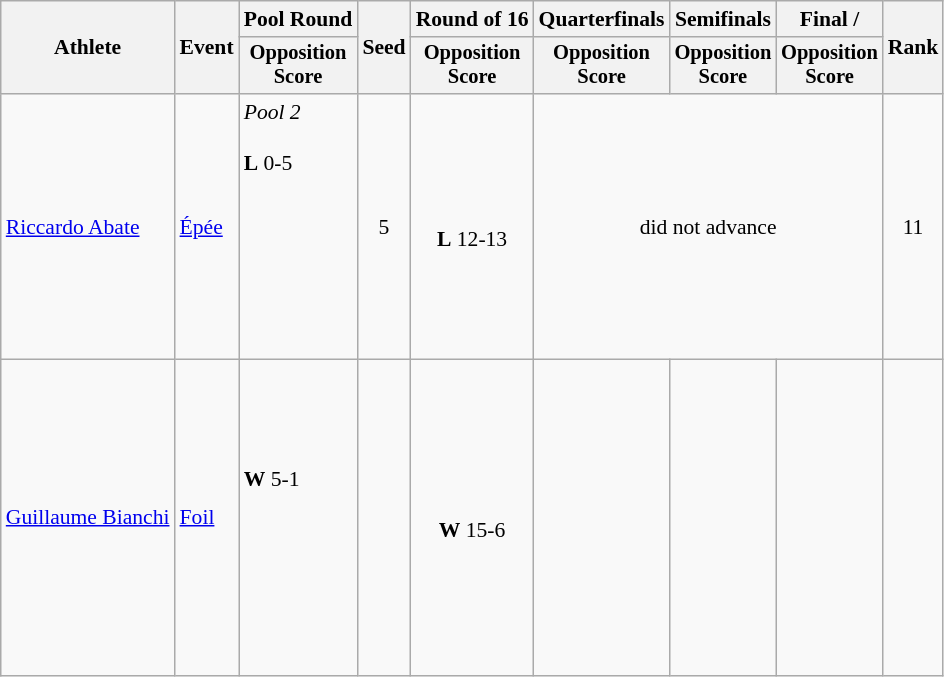<table class=wikitable style="font-size:90%">
<tr>
<th rowspan="2">Athlete</th>
<th rowspan="2">Event</th>
<th>Pool Round</th>
<th rowspan="2">Seed</th>
<th>Round of 16</th>
<th>Quarterfinals</th>
<th>Semifinals</th>
<th>Final / </th>
<th rowspan=2>Rank</th>
</tr>
<tr style="font-size:95%">
<th>Opposition<br>Score</th>
<th>Opposition<br>Score</th>
<th>Opposition<br>Score</th>
<th>Opposition<br>Score</th>
<th>Opposition<br>Score</th>
</tr>
<tr align=center>
<td align=left><a href='#'>Riccardo Abate</a></td>
<td align=left><a href='#'>Épée</a></td>
<td align=left><em>Pool 2</em><br><br><strong>L</strong> 0-5<br><br>
<br><br> <br><br>
<br><br></td>
<td>5</td>
<td><br><strong>L</strong> 12-13</td>
<td colspan=3>did not advance</td>
<td>11</td>
</tr>
<tr align=center>
<td align=left><a href='#'>Guillaume Bianchi</a></td>
<td align=left><a href='#'>Foil</a></td>
<td align=left><br><br> <br><br><strong>W</strong> 5-1<br><br> <br><br> <br><br> <br><br></td>
<td></td>
<td><br><strong>W</strong> 15-6</td>
<td></td>
<td></td>
<td></td>
<td></td>
</tr>
</table>
